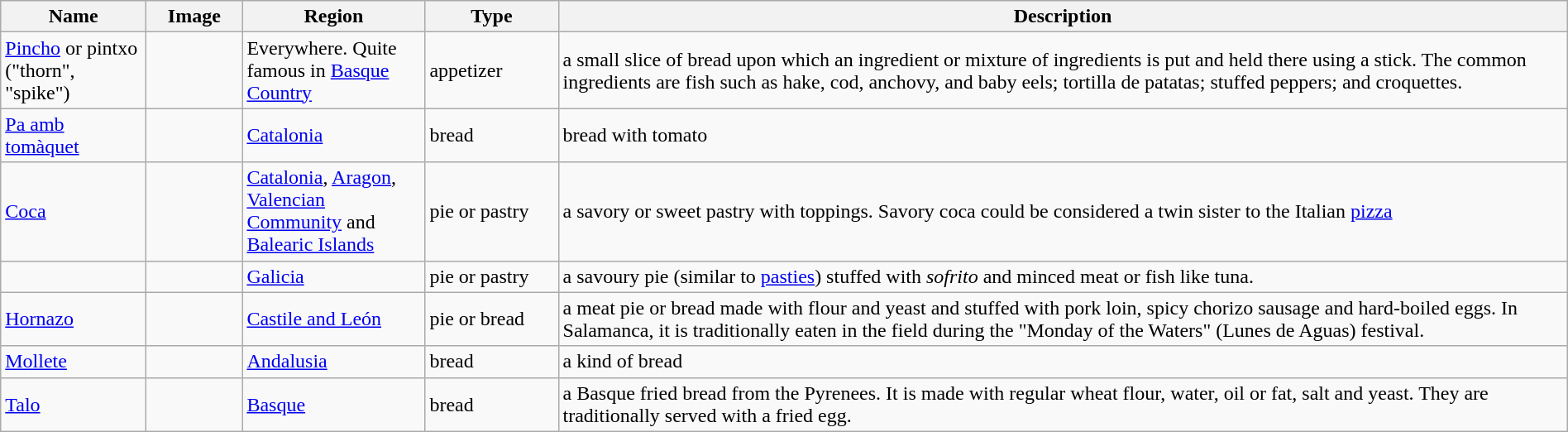<table class="wikitable sortable" width="100%">
<tr>
<th style="width:110px;">Name</th>
<th style="width:70px;">Image</th>
<th style="width:140px;">Region</th>
<th style="width:100px;">Type</th>
<th>Description</th>
</tr>
<tr>
<td><a href='#'>Pincho</a> or pintxo ("thorn", "spike")</td>
<td></td>
<td>Everywhere. Quite famous in <a href='#'>Basque Country</a></td>
<td>appetizer</td>
<td>a small slice of bread upon which an ingredient or mixture of ingredients is put and held there using a stick. The common ingredients are fish such as hake, cod, anchovy, and baby eels; tortilla de patatas; stuffed peppers; and croquettes.</td>
</tr>
<tr>
<td><a href='#'>Pa amb tomàquet</a></td>
<td></td>
<td><a href='#'>Catalonia</a></td>
<td>bread</td>
<td>bread with tomato</td>
</tr>
<tr>
<td><a href='#'>Coca</a></td>
<td></td>
<td><a href='#'>Catalonia</a>, <a href='#'>Aragon</a>, <a href='#'>Valencian Community</a> and <a href='#'>Balearic Islands</a></td>
<td>pie or pastry</td>
<td>a savory or sweet pastry with toppings. Savory coca could be considered a twin sister to the Italian <a href='#'>pizza</a></td>
</tr>
<tr>
<td></td>
<td></td>
<td><a href='#'>Galicia</a></td>
<td>pie or pastry</td>
<td>a savoury pie (similar to <a href='#'>pasties</a>) stuffed with <em>sofrito</em> and minced meat or fish like tuna.</td>
</tr>
<tr>
<td><a href='#'>Hornazo</a></td>
<td></td>
<td><a href='#'>Castile and León</a></td>
<td>pie or bread</td>
<td>a meat pie or bread made with flour and yeast and stuffed with pork loin, spicy chorizo sausage and hard-boiled eggs. In Salamanca, it is traditionally eaten in the field during the "Monday of the Waters" (Lunes de Aguas) festival.</td>
</tr>
<tr>
<td><a href='#'>Mollete</a></td>
<td></td>
<td><a href='#'>Andalusia</a></td>
<td>bread</td>
<td>a kind of bread</td>
</tr>
<tr>
<td><a href='#'>Talo</a></td>
<td></td>
<td><a href='#'>Basque</a></td>
<td>bread</td>
<td>a Basque fried bread from the Pyrenees. It is made with regular wheat flour, water, oil or fat, salt and yeast. They are traditionally served with a fried egg.</td>
</tr>
</table>
